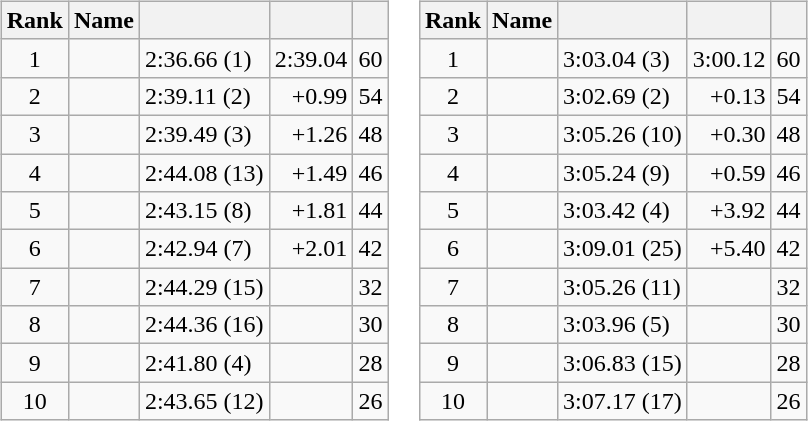<table border="0">
<tr>
<td valign="top"><br><table class="wikitable">
<tr>
<th>Rank</th>
<th>Name</th>
<th></th>
<th></th>
<th></th>
</tr>
<tr>
<td style="text-align:center;">1</td>
<td></td>
<td>2:36.66 (1)</td>
<td align="right">2:39.04</td>
<td>60</td>
</tr>
<tr>
<td style="text-align:center;">2</td>
<td></td>
<td>2:39.11 (2)</td>
<td align="right">+0.99</td>
<td>54</td>
</tr>
<tr>
<td style="text-align:center;">3</td>
<td></td>
<td>2:39.49 (3)</td>
<td align="right">+1.26</td>
<td>48</td>
</tr>
<tr>
<td style="text-align:center;">4</td>
<td></td>
<td>2:44.08 (13)</td>
<td align="right">+1.49</td>
<td>46</td>
</tr>
<tr>
<td style="text-align:center;">5</td>
<td></td>
<td>2:43.15 (8)</td>
<td align="right">+1.81</td>
<td>44</td>
</tr>
<tr>
<td style="text-align:center;">6</td>
<td></td>
<td>2:42.94 (7)</td>
<td align="right">+2.01</td>
<td>42</td>
</tr>
<tr>
<td style="text-align:center;">7</td>
<td></td>
<td>2:44.29 (15)</td>
<td align="center"></td>
<td>32</td>
</tr>
<tr>
<td style="text-align:center;">8</td>
<td></td>
<td>2:44.36 (16)</td>
<td align="center"></td>
<td>30</td>
</tr>
<tr>
<td style="text-align:center;">9</td>
<td></td>
<td>2:41.80 (4)</td>
<td align="center"></td>
<td>28</td>
</tr>
<tr>
<td style="text-align:center;">10</td>
<td></td>
<td>2:43.65 (12)</td>
<td align="center"></td>
<td>26</td>
</tr>
</table>
</td>
<td valign="top"><br><table class="wikitable">
<tr>
<th>Rank</th>
<th>Name</th>
<th></th>
<th></th>
<th></th>
</tr>
<tr>
<td style="text-align:center;">1</td>
<td></td>
<td>3:03.04 (3)</td>
<td align="right">3:00.12</td>
<td>60</td>
</tr>
<tr>
<td style="text-align:center;">2</td>
<td></td>
<td>3:02.69 (2)</td>
<td align="right">+0.13</td>
<td>54</td>
</tr>
<tr>
<td style="text-align:center;">3</td>
<td></td>
<td>3:05.26 (10)</td>
<td align="right">+0.30</td>
<td>48</td>
</tr>
<tr>
<td style="text-align:center;">4</td>
<td></td>
<td>3:05.24 (9)</td>
<td align="right">+0.59</td>
<td>46</td>
</tr>
<tr>
<td style="text-align:center;">5</td>
<td></td>
<td>3:03.42 (4)</td>
<td align="right">+3.92</td>
<td>44</td>
</tr>
<tr>
<td style="text-align:center;">6</td>
<td></td>
<td>3:09.01 (25)</td>
<td align="right">+5.40</td>
<td>42</td>
</tr>
<tr>
<td style="text-align:center;">7</td>
<td></td>
<td>3:05.26 (11)</td>
<td align="center"></td>
<td>32</td>
</tr>
<tr>
<td style="text-align:center;">8</td>
<td></td>
<td>3:03.96 (5)</td>
<td align="center"></td>
<td>30</td>
</tr>
<tr>
<td style="text-align:center;">9</td>
<td></td>
<td>3:06.83 (15)</td>
<td align="center"></td>
<td>28</td>
</tr>
<tr>
<td style="text-align:center;">10</td>
<td></td>
<td>3:07.17 (17)</td>
<td align="center"></td>
<td>26</td>
</tr>
</table>
</td>
</tr>
</table>
